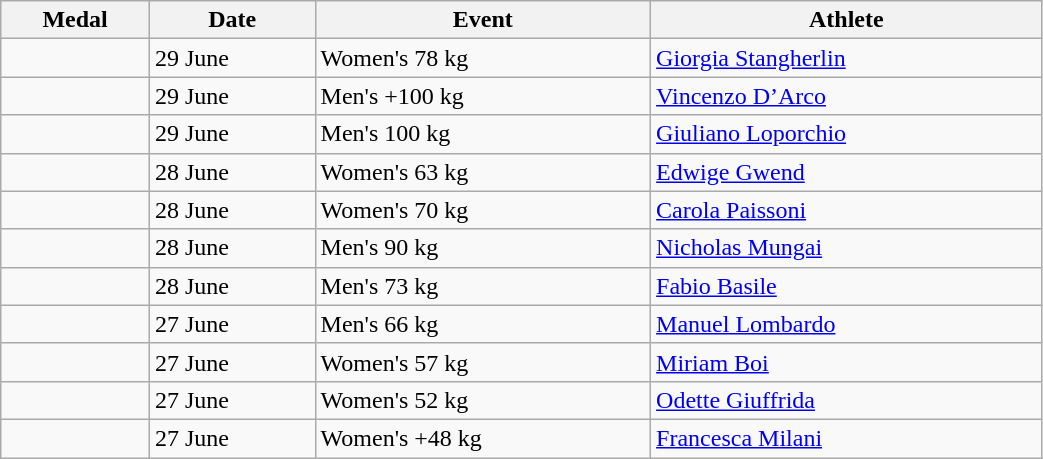<table class="wikitable sortable" width=55% style="font-size:100%; text-align:left;">
<tr>
<th>Medal</th>
<th>Date</th>
<th>Event</th>
<th>Athlete</th>
</tr>
<tr>
<td></td>
<td>29 June</td>
<td>Women's 78 kg</td>
<td><a href='#'>Giorgia Stangherlin</a></td>
</tr>
<tr>
<td></td>
<td>29 June</td>
<td>Men's +100 kg</td>
<td><a href='#'>Vincenzo D’Arco</a></td>
</tr>
<tr>
<td></td>
<td>29 June</td>
<td>Men's 100 kg</td>
<td><a href='#'>Giuliano Loporchio</a></td>
</tr>
<tr>
<td></td>
<td>28 June</td>
<td>Women's 63 kg</td>
<td><a href='#'>Edwige Gwend</a></td>
</tr>
<tr>
<td></td>
<td>28 June</td>
<td>Women's 70 kg</td>
<td><a href='#'>Carola Paissoni</a></td>
</tr>
<tr>
<td></td>
<td>28 June</td>
<td>Men's 90 kg</td>
<td><a href='#'>Nicholas Mungai</a></td>
</tr>
<tr>
<td></td>
<td>28 June</td>
<td>Men's 73 kg</td>
<td><a href='#'>Fabio Basile</a></td>
</tr>
<tr>
<td></td>
<td>27 June</td>
<td>Men's 66 kg</td>
<td><a href='#'>Manuel Lombardo</a></td>
</tr>
<tr>
<td></td>
<td>27 June</td>
<td>Women's 57 kg</td>
<td><a href='#'>Miriam Boi</a></td>
</tr>
<tr>
<td></td>
<td>27 June</td>
<td>Women's 52 kg</td>
<td><a href='#'>Odette Giuffrida</a></td>
</tr>
<tr>
<td></td>
<td>27 June</td>
<td>Women's +48 kg</td>
<td><a href='#'>Francesca Milani</a></td>
</tr>
</table>
